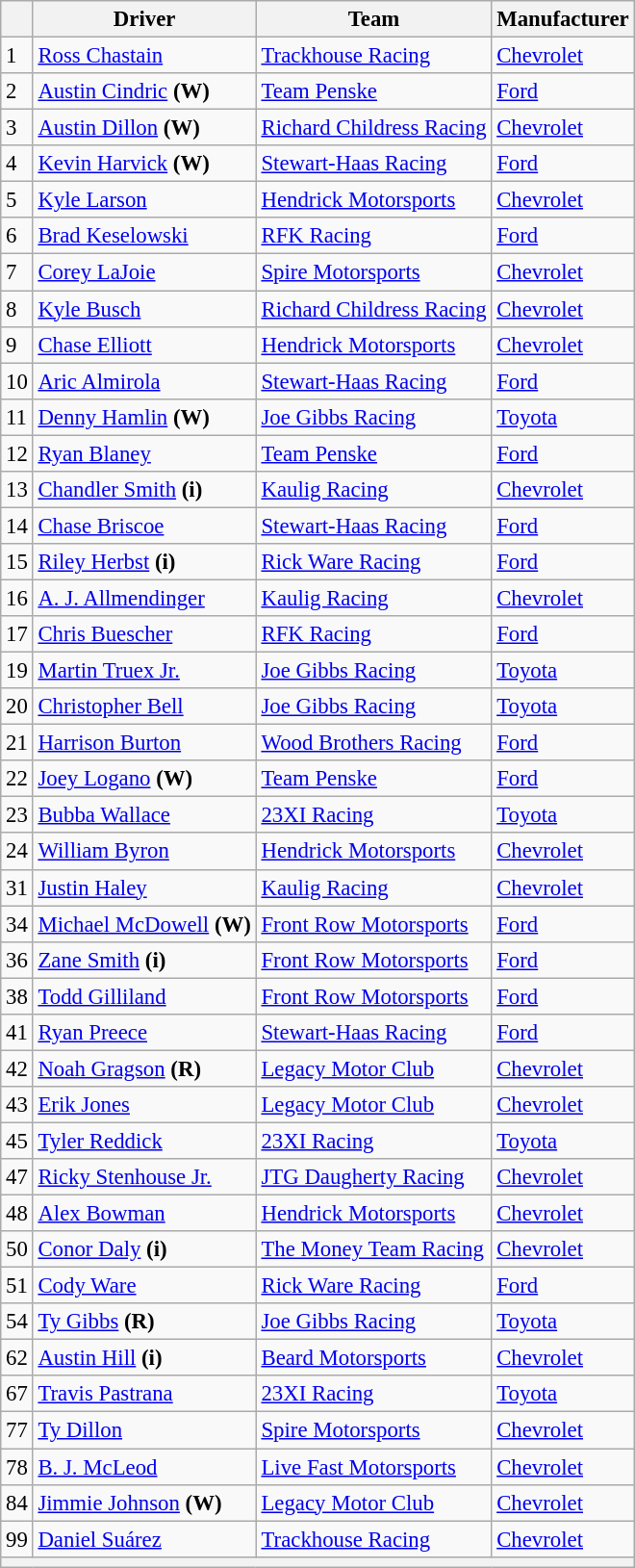<table class="wikitable" style="font-size:95%">
<tr>
<th></th>
<th>Driver</th>
<th>Team</th>
<th>Manufacturer</th>
</tr>
<tr>
<td>1</td>
<td><a href='#'>Ross Chastain</a></td>
<td><a href='#'>Trackhouse Racing</a></td>
<td><a href='#'>Chevrolet</a></td>
</tr>
<tr>
<td>2</td>
<td><a href='#'>Austin Cindric</a> <strong>(W)</strong></td>
<td><a href='#'>Team Penske</a></td>
<td><a href='#'>Ford</a></td>
</tr>
<tr>
<td>3</td>
<td><a href='#'>Austin Dillon</a> <strong>(W)</strong></td>
<td><a href='#'>Richard Childress Racing</a></td>
<td><a href='#'>Chevrolet</a></td>
</tr>
<tr>
<td>4</td>
<td><a href='#'>Kevin Harvick</a> <strong>(W)</strong></td>
<td><a href='#'>Stewart-Haas Racing</a></td>
<td><a href='#'>Ford</a></td>
</tr>
<tr>
<td>5</td>
<td><a href='#'>Kyle Larson</a></td>
<td><a href='#'>Hendrick Motorsports</a></td>
<td><a href='#'>Chevrolet</a></td>
</tr>
<tr>
<td>6</td>
<td><a href='#'>Brad Keselowski</a></td>
<td><a href='#'>RFK Racing</a></td>
<td><a href='#'>Ford</a></td>
</tr>
<tr>
<td>7</td>
<td><a href='#'>Corey LaJoie</a></td>
<td><a href='#'>Spire Motorsports</a></td>
<td><a href='#'>Chevrolet</a></td>
</tr>
<tr>
<td>8</td>
<td><a href='#'>Kyle Busch</a></td>
<td><a href='#'>Richard Childress Racing</a></td>
<td><a href='#'>Chevrolet</a></td>
</tr>
<tr>
<td>9</td>
<td><a href='#'>Chase Elliott</a></td>
<td><a href='#'>Hendrick Motorsports</a></td>
<td><a href='#'>Chevrolet</a></td>
</tr>
<tr>
<td>10</td>
<td><a href='#'>Aric Almirola</a></td>
<td><a href='#'>Stewart-Haas Racing</a></td>
<td><a href='#'>Ford</a></td>
</tr>
<tr>
<td>11</td>
<td><a href='#'>Denny Hamlin</a> <strong>(W)</strong></td>
<td><a href='#'>Joe Gibbs Racing</a></td>
<td><a href='#'>Toyota</a></td>
</tr>
<tr>
<td>12</td>
<td><a href='#'>Ryan Blaney</a></td>
<td><a href='#'>Team Penske</a></td>
<td><a href='#'>Ford</a></td>
</tr>
<tr>
<td>13</td>
<td><a href='#'>Chandler Smith</a> <strong>(i)</strong></td>
<td><a href='#'>Kaulig Racing</a></td>
<td><a href='#'>Chevrolet</a></td>
</tr>
<tr>
<td>14</td>
<td><a href='#'>Chase Briscoe</a></td>
<td><a href='#'>Stewart-Haas Racing</a></td>
<td><a href='#'>Ford</a></td>
</tr>
<tr>
<td>15</td>
<td><a href='#'>Riley Herbst</a> <strong>(i)</strong></td>
<td><a href='#'>Rick Ware Racing</a></td>
<td><a href='#'>Ford</a></td>
</tr>
<tr>
<td>16</td>
<td><a href='#'>A. J. Allmendinger</a></td>
<td><a href='#'>Kaulig Racing</a></td>
<td><a href='#'>Chevrolet</a></td>
</tr>
<tr>
<td>17</td>
<td><a href='#'>Chris Buescher</a></td>
<td><a href='#'>RFK Racing</a></td>
<td><a href='#'>Ford</a></td>
</tr>
<tr>
<td>19</td>
<td><a href='#'>Martin Truex Jr.</a></td>
<td><a href='#'>Joe Gibbs Racing</a></td>
<td><a href='#'>Toyota</a></td>
</tr>
<tr>
<td>20</td>
<td><a href='#'>Christopher Bell</a></td>
<td><a href='#'>Joe Gibbs Racing</a></td>
<td><a href='#'>Toyota</a></td>
</tr>
<tr>
<td>21</td>
<td><a href='#'>Harrison Burton</a></td>
<td><a href='#'>Wood Brothers Racing</a></td>
<td><a href='#'>Ford</a></td>
</tr>
<tr>
<td>22</td>
<td><a href='#'>Joey Logano</a> <strong>(W)</strong></td>
<td><a href='#'>Team Penske</a></td>
<td><a href='#'>Ford</a></td>
</tr>
<tr>
<td>23</td>
<td><a href='#'>Bubba Wallace</a></td>
<td><a href='#'>23XI Racing</a></td>
<td><a href='#'>Toyota</a></td>
</tr>
<tr>
<td>24</td>
<td><a href='#'>William Byron</a></td>
<td><a href='#'>Hendrick Motorsports</a></td>
<td><a href='#'>Chevrolet</a></td>
</tr>
<tr>
<td>31</td>
<td><a href='#'>Justin Haley</a></td>
<td><a href='#'>Kaulig Racing</a></td>
<td><a href='#'>Chevrolet</a></td>
</tr>
<tr>
<td>34</td>
<td><a href='#'>Michael McDowell</a> <strong>(W)</strong></td>
<td><a href='#'>Front Row Motorsports</a></td>
<td><a href='#'>Ford</a></td>
</tr>
<tr>
<td>36</td>
<td><a href='#'>Zane Smith</a> <strong>(i)</strong></td>
<td><a href='#'>Front Row Motorsports</a></td>
<td><a href='#'>Ford</a></td>
</tr>
<tr>
<td>38</td>
<td><a href='#'>Todd Gilliland</a></td>
<td><a href='#'>Front Row Motorsports</a></td>
<td><a href='#'>Ford</a></td>
</tr>
<tr>
<td>41</td>
<td><a href='#'>Ryan Preece</a></td>
<td><a href='#'>Stewart-Haas Racing</a></td>
<td><a href='#'>Ford</a></td>
</tr>
<tr>
<td>42</td>
<td><a href='#'>Noah Gragson</a> <strong>(R)</strong></td>
<td><a href='#'>Legacy Motor Club</a></td>
<td><a href='#'>Chevrolet</a></td>
</tr>
<tr>
<td>43</td>
<td><a href='#'>Erik Jones</a></td>
<td><a href='#'>Legacy Motor Club</a></td>
<td><a href='#'>Chevrolet</a></td>
</tr>
<tr>
<td>45</td>
<td><a href='#'>Tyler Reddick</a></td>
<td><a href='#'>23XI Racing</a></td>
<td><a href='#'>Toyota</a></td>
</tr>
<tr>
<td>47</td>
<td><a href='#'>Ricky Stenhouse Jr.</a></td>
<td><a href='#'>JTG Daugherty Racing</a></td>
<td><a href='#'>Chevrolet</a></td>
</tr>
<tr>
<td>48</td>
<td><a href='#'>Alex Bowman</a></td>
<td><a href='#'>Hendrick Motorsports</a></td>
<td><a href='#'>Chevrolet</a></td>
</tr>
<tr>
<td>50</td>
<td><a href='#'>Conor Daly</a> <strong>(i)</strong></td>
<td><a href='#'>The Money Team Racing</a></td>
<td><a href='#'>Chevrolet</a></td>
</tr>
<tr>
<td>51</td>
<td><a href='#'>Cody Ware</a></td>
<td><a href='#'>Rick Ware Racing</a></td>
<td><a href='#'>Ford</a></td>
</tr>
<tr>
<td>54</td>
<td><a href='#'>Ty Gibbs</a> <strong>(R)</strong></td>
<td><a href='#'>Joe Gibbs Racing</a></td>
<td><a href='#'>Toyota</a></td>
</tr>
<tr>
<td>62</td>
<td><a href='#'>Austin Hill</a> <strong>(i)</strong></td>
<td><a href='#'>Beard Motorsports</a></td>
<td><a href='#'>Chevrolet</a></td>
</tr>
<tr>
<td>67</td>
<td><a href='#'>Travis Pastrana</a></td>
<td><a href='#'>23XI Racing</a></td>
<td><a href='#'>Toyota</a></td>
</tr>
<tr>
<td>77</td>
<td><a href='#'>Ty Dillon</a></td>
<td><a href='#'>Spire Motorsports</a></td>
<td><a href='#'>Chevrolet</a></td>
</tr>
<tr>
<td>78</td>
<td><a href='#'>B. J. McLeod</a></td>
<td><a href='#'>Live Fast Motorsports</a></td>
<td><a href='#'>Chevrolet</a></td>
</tr>
<tr>
<td>84</td>
<td><a href='#'>Jimmie Johnson</a> <strong>(W)</strong></td>
<td><a href='#'>Legacy Motor Club</a></td>
<td><a href='#'>Chevrolet</a></td>
</tr>
<tr>
<td>99</td>
<td><a href='#'>Daniel Suárez</a></td>
<td><a href='#'>Trackhouse Racing</a></td>
<td><a href='#'>Chevrolet</a></td>
</tr>
<tr>
<th colspan="4"></th>
</tr>
</table>
